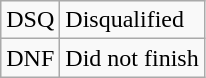<table class="wikitable">
<tr>
<td style="text-align:center;">DSQ</td>
<td>Disqualified</td>
</tr>
<tr>
<td style="text-align:center;">DNF</td>
<td>Did not finish</td>
</tr>
</table>
